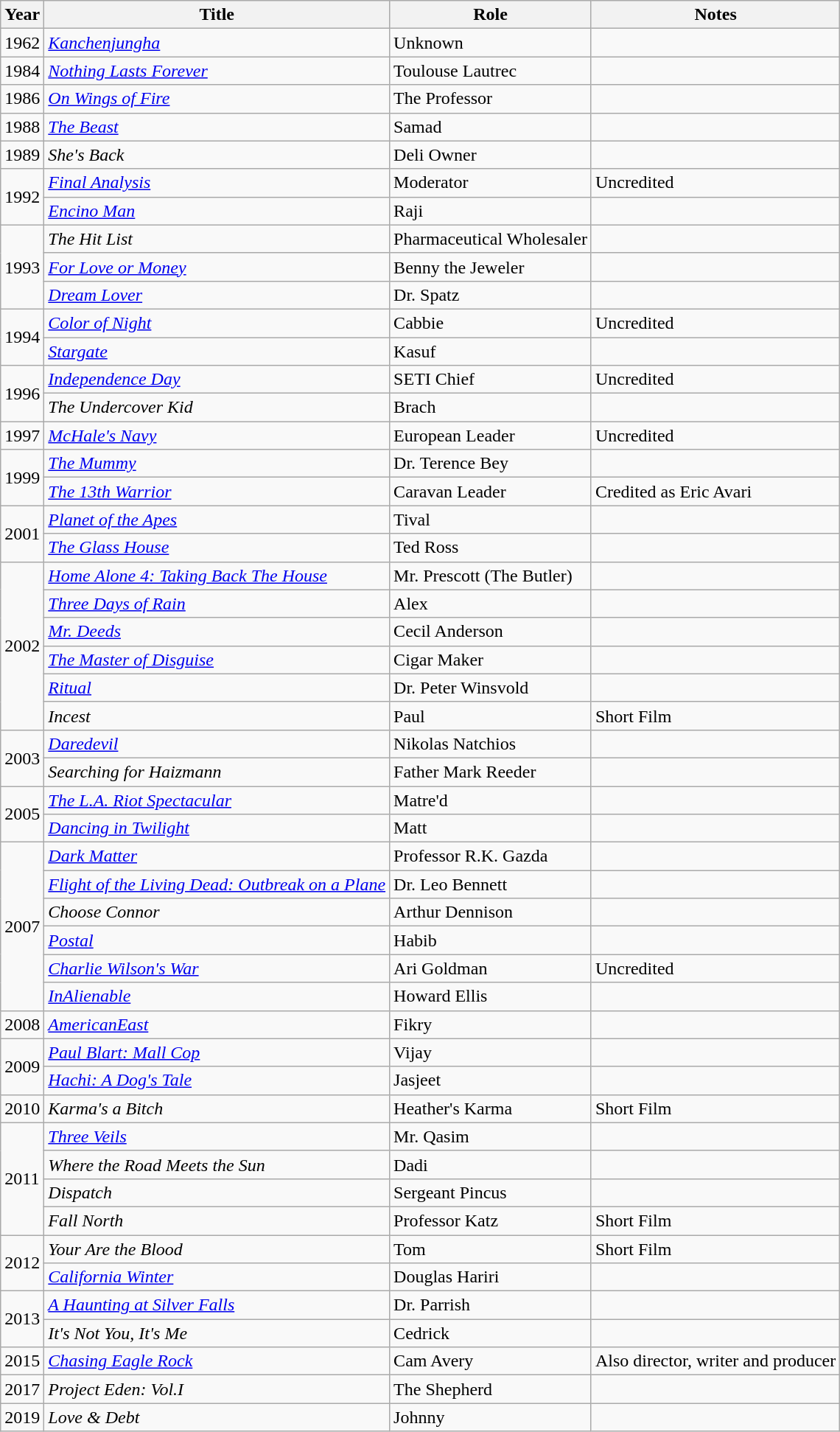<table class = "wikitable sortable">
<tr>
<th>Year</th>
<th>Title</th>
<th>Role</th>
<th>Notes</th>
</tr>
<tr>
<td>1962</td>
<td><a href='#'><em>Kanchenjungha</em></a></td>
<td>Unknown</td>
<td></td>
</tr>
<tr>
<td>1984</td>
<td><a href='#'><em>Nothing Lasts Forever</em></a></td>
<td>Toulouse Lautrec</td>
<td></td>
</tr>
<tr>
<td>1986</td>
<td><em><a href='#'>On Wings of Fire</a></em></td>
<td>The Professor</td>
<td></td>
</tr>
<tr>
<td>1988</td>
<td><a href='#'><em>The Beast</em></a></td>
<td>Samad</td>
<td></td>
</tr>
<tr>
<td>1989</td>
<td><em>She's Back</em></td>
<td>Deli Owner</td>
<td></td>
</tr>
<tr>
<td rowspan=2>1992</td>
<td><em><a href='#'>Final Analysis</a></em></td>
<td>Moderator</td>
<td>Uncredited</td>
</tr>
<tr>
<td><em><a href='#'>Encino Man</a></em></td>
<td>Raji</td>
<td></td>
</tr>
<tr>
<td rowspan=3>1993</td>
<td><em>The Hit List</em></td>
<td>Pharmaceutical Wholesaler</td>
<td></td>
</tr>
<tr>
<td><a href='#'><em>For Love or Money</em></a></td>
<td>Benny the Jeweler</td>
<td></td>
</tr>
<tr>
<td><a href='#'><em>Dream Lover</em></a></td>
<td>Dr. Spatz</td>
<td></td>
</tr>
<tr>
<td rowspan=2>1994</td>
<td><em><a href='#'>Color of Night</a></em></td>
<td>Cabbie</td>
<td>Uncredited</td>
</tr>
<tr>
<td><a href='#'><em>Stargate</em></a></td>
<td>Kasuf</td>
<td></td>
</tr>
<tr>
<td rowspan=2>1996</td>
<td><a href='#'><em>Independence Day</em></a></td>
<td>SETI Chief</td>
<td>Uncredited</td>
</tr>
<tr>
<td><em>The Undercover Kid</em></td>
<td>Brach</td>
<td></td>
</tr>
<tr>
<td>1997</td>
<td><a href='#'><em>McHale's Navy</em></a></td>
<td>European Leader</td>
<td>Uncredited</td>
</tr>
<tr>
<td rowspan=2>1999</td>
<td><a href='#'><em>The Mummy</em></a></td>
<td>Dr. Terence Bey</td>
<td></td>
</tr>
<tr>
<td><em><a href='#'>The 13th Warrior</a></em></td>
<td>Caravan Leader</td>
<td>Credited as Eric Avari</td>
</tr>
<tr>
<td rowspan=2>2001</td>
<td><a href='#'><em>Planet of the Apes</em></a></td>
<td>Tival</td>
<td></td>
</tr>
<tr>
<td><a href='#'><em>The Glass House</em></a></td>
<td>Ted Ross</td>
<td></td>
</tr>
<tr>
<td rowspan="6">2002</td>
<td><em><a href='#'>Home Alone 4: Taking Back The House</a></em></td>
<td>Mr. Prescott (The Butler)</td>
<td></td>
</tr>
<tr>
<td><a href='#'><em>Three Days of Rain</em></a></td>
<td>Alex</td>
<td></td>
</tr>
<tr>
<td><em><a href='#'>Mr. Deeds</a></em></td>
<td>Cecil Anderson</td>
<td></td>
</tr>
<tr>
<td><em><a href='#'>The Master of Disguise</a></em></td>
<td>Cigar Maker</td>
<td></td>
</tr>
<tr>
<td><a href='#'><em>Ritual</em></a></td>
<td>Dr. Peter Winsvold</td>
<td></td>
</tr>
<tr>
<td><em>Incest</em></td>
<td>Paul</td>
<td>Short Film</td>
</tr>
<tr>
<td rowspan=2>2003</td>
<td><em><a href='#'>Daredevil</a></em></td>
<td>Nikolas Natchios</td>
<td></td>
</tr>
<tr>
<td><em>Searching for Haizmann</em></td>
<td>Father Mark Reeder</td>
<td></td>
</tr>
<tr>
<td rowspan=2>2005</td>
<td><em><a href='#'>The L.A. Riot Spectacular</a></em></td>
<td>Matre'd</td>
<td></td>
</tr>
<tr>
<td><em><a href='#'>Dancing in Twilight</a></em></td>
<td>Matt</td>
<td></td>
</tr>
<tr>
<td rowspan=6>2007</td>
<td><a href='#'><em>Dark Matter</em></a></td>
<td>Professor R.K. Gazda</td>
<td></td>
</tr>
<tr>
<td><em><a href='#'>Flight of the Living Dead: Outbreak on a Plane</a></em></td>
<td>Dr. Leo Bennett</td>
<td></td>
</tr>
<tr>
<td><em>Choose Connor</em></td>
<td>Arthur Dennison</td>
<td></td>
</tr>
<tr>
<td><a href='#'><em>Postal</em></a></td>
<td>Habib</td>
<td></td>
</tr>
<tr>
<td><a href='#'><em>Charlie Wilson's War</em></a></td>
<td>Ari Goldman</td>
<td>Uncredited</td>
</tr>
<tr>
<td><em><a href='#'>InAlienable</a></em></td>
<td>Howard Ellis</td>
<td></td>
</tr>
<tr>
<td>2008</td>
<td><em><a href='#'>AmericanEast</a></em></td>
<td>Fikry</td>
<td></td>
</tr>
<tr>
<td rowspan=2>2009</td>
<td><em><a href='#'>Paul Blart: Mall Cop</a></em></td>
<td>Vijay</td>
<td></td>
</tr>
<tr>
<td><em><a href='#'>Hachi: A Dog's Tale</a></em></td>
<td>Jasjeet</td>
<td></td>
</tr>
<tr>
<td>2010</td>
<td><em>Karma's a Bitch</em></td>
<td>Heather's Karma</td>
<td>Short Film</td>
</tr>
<tr>
<td rowspan=4>2011</td>
<td><em><a href='#'>Three Veils</a></em></td>
<td>Mr. Qasim</td>
<td></td>
</tr>
<tr>
<td><em>Where the Road Meets the Sun</em></td>
<td>Dadi</td>
<td></td>
</tr>
<tr>
<td><em>Dispatch</em></td>
<td>Sergeant Pincus</td>
<td></td>
</tr>
<tr>
<td><em>Fall North</em></td>
<td>Professor Katz</td>
<td>Short Film</td>
</tr>
<tr>
<td rowspan=2>2012</td>
<td><em>Your Are the Blood</em></td>
<td>Tom</td>
<td>Short Film</td>
</tr>
<tr>
<td><em><a href='#'>California Winter</a></em></td>
<td>Douglas Hariri</td>
<td></td>
</tr>
<tr>
<td rowspan=2>2013</td>
<td><em><a href='#'>A Haunting at Silver Falls</a></em></td>
<td>Dr. Parrish</td>
<td></td>
</tr>
<tr>
<td><em>It's Not You, It's Me</em></td>
<td>Cedrick</td>
<td></td>
</tr>
<tr>
<td>2015</td>
<td><em><a href='#'>Chasing Eagle Rock</a></em></td>
<td>Cam Avery</td>
<td>Also director, writer and producer</td>
</tr>
<tr>
<td>2017</td>
<td><em>Project Eden: Vol.I</em></td>
<td>The Shepherd</td>
<td></td>
</tr>
<tr>
<td>2019</td>
<td><em>Love & Debt</em></td>
<td>Johnny</td>
<td></td>
</tr>
</table>
